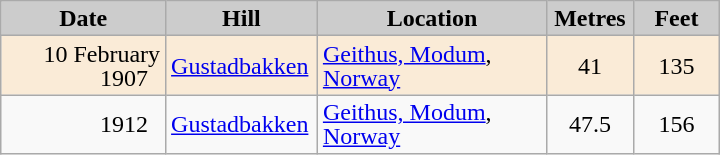<table class="wikitable sortable" style="text-align:left; line-height:16px; width:38%;">
<tr>
<th style="background-color: #ccc;" width="100">Date</th>
<th style="background-color: #ccc;" width="85">Hill</th>
<th style="background-color: #ccc;" width="142">Location</th>
<th style="background-color: #ccc;" width="49">Metres</th>
<th style="background-color: #ccc;" width="49">Feet</th>
</tr>
<tr bgcolor=#FAEBD7>
<td align=right>10 February 1907  </td>
<td><a href='#'>Gustadbakken</a></td>
<td><a href='#'>Geithus, Modum</a>, <a href='#'>Norway</a></td>
<td align=center>41</td>
<td align=center>135</td>
</tr>
<tr>
<td align=right>1912  </td>
<td><a href='#'>Gustadbakken</a></td>
<td><a href='#'>Geithus, Modum</a>, <a href='#'>Norway</a></td>
<td align=center>47.5</td>
<td align=center>156</td>
</tr>
</table>
